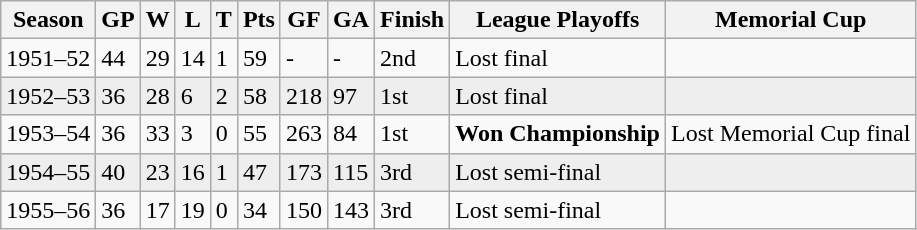<table class="wikitable">
<tr>
<th>Season</th>
<th>GP</th>
<th>W</th>
<th>L</th>
<th>T</th>
<th>Pts</th>
<th>GF</th>
<th>GA</th>
<th>Finish</th>
<th>League Playoffs</th>
<th>Memorial Cup</th>
</tr>
<tr>
<td>1951–52</td>
<td>44</td>
<td>29</td>
<td>14</td>
<td>1</td>
<td>59</td>
<td>-</td>
<td>-</td>
<td>2nd</td>
<td>Lost final</td>
<td></td>
</tr>
<tr bgcolor="#eeeeee">
<td>1952–53</td>
<td>36</td>
<td>28</td>
<td>6</td>
<td>2</td>
<td>58</td>
<td>218</td>
<td>97</td>
<td>1st</td>
<td>Lost final</td>
<td></td>
</tr>
<tr>
<td>1953–54</td>
<td>36</td>
<td>33</td>
<td>3</td>
<td>0</td>
<td>55</td>
<td>263</td>
<td>84</td>
<td>1st</td>
<td><strong>Won Championship</strong></td>
<td>Lost Memorial Cup final</td>
</tr>
<tr bgcolor="#eeeeee">
<td>1954–55</td>
<td>40</td>
<td>23</td>
<td>16</td>
<td>1</td>
<td>47</td>
<td>173</td>
<td>115</td>
<td>3rd</td>
<td>Lost semi-final</td>
<td></td>
</tr>
<tr>
<td>1955–56</td>
<td>36</td>
<td>17</td>
<td>19</td>
<td>0</td>
<td>34</td>
<td>150</td>
<td>143</td>
<td>3rd</td>
<td>Lost semi-final</td>
<td></td>
</tr>
</table>
